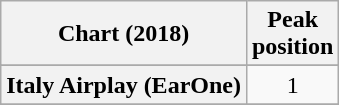<table class="wikitable plainrowheaders sortable" style="text-align:center;">
<tr>
<th scope="col">Chart (2018)</th>
<th scope="col">Peak<br>position</th>
</tr>
<tr>
</tr>
<tr>
<th scope="row">Italy Airplay (EarOne)</th>
<td>1</td>
</tr>
<tr>
</tr>
</table>
